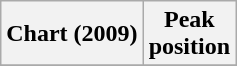<table class="wikitable plainrowheaders" style="text-align:center">
<tr>
<th scope="col">Chart (2009)</th>
<th scope="col">Peak<br> position</th>
</tr>
<tr>
</tr>
</table>
